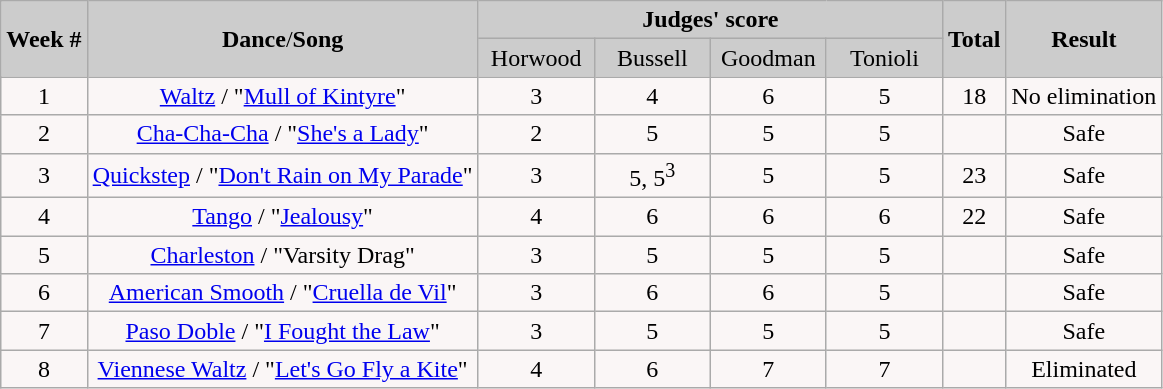<table class="wikitable" style="margin:left;">
<tr style="text-align:Center; background:#ccc;">
<td rowspan="2"><strong>Week #</strong></td>
<td rowspan="2"><strong>Dance</strong>/<strong>Song</strong></td>
<td colspan="4"><strong>Judges' score</strong></td>
<td rowspan="2"><strong>Total</strong></td>
<td rowspan="2"><strong>Result</strong></td>
</tr>
<tr style="text-align:center; background:#ccc;">
<td style="width:10%; ">Horwood</td>
<td style="width:10%; ">Bussell</td>
<td style="width:10%; ">Goodman</td>
<td style="width:10%; ">Tonioli</td>
</tr>
<tr style="text-align:center; background:#faf6f6;">
<td>1</td>
<td><a href='#'>Waltz</a> / "<a href='#'>Mull of Kintyre</a>"</td>
<td>3</td>
<td>4</td>
<td>6</td>
<td>5</td>
<td>18</td>
<td>No elimination</td>
</tr>
<tr style="text-align:center; background:#faf6f6;">
<td>2</td>
<td><a href='#'>Cha-Cha-Cha</a> / "<a href='#'>She's a Lady</a>"</td>
<td>2</td>
<td>5</td>
<td>5</td>
<td>5</td>
<td></td>
<td>Safe</td>
</tr>
<tr style="text-align:center; background:#faf6f6;">
<td>3</td>
<td><a href='#'>Quickstep</a> / "<a href='#'>Don't Rain on My Parade</a>"</td>
<td>3</td>
<td>5, 5<sup>3</sup></td>
<td>5</td>
<td>5</td>
<td>23</td>
<td>Safe</td>
</tr>
<tr style="text-align:center; background:#faf6f6;">
<td>4</td>
<td><a href='#'>Tango</a> / "<a href='#'>Jealousy</a>"</td>
<td>4</td>
<td>6</td>
<td>6</td>
<td>6</td>
<td>22</td>
<td>Safe</td>
</tr>
<tr style="text-align:center; background:#faf6f6;">
<td>5</td>
<td><a href='#'>Charleston</a> / "Varsity Drag"</td>
<td>3</td>
<td>5</td>
<td>5</td>
<td>5</td>
<td></td>
<td>Safe</td>
</tr>
<tr style="text-align:center; background:#faf6f6;">
<td>6</td>
<td><a href='#'>American Smooth</a> / "<a href='#'>Cruella de Vil</a>"</td>
<td>3</td>
<td>6</td>
<td>6</td>
<td>5</td>
<td></td>
<td>Safe</td>
</tr>
<tr style="text-align:center; background:#faf6f6;">
<td>7</td>
<td><a href='#'>Paso Doble</a> / "<a href='#'>I Fought the Law</a>"</td>
<td>3</td>
<td>5</td>
<td>5</td>
<td>5</td>
<td></td>
<td>Safe</td>
</tr>
<tr style="text-align:center; background:#faf6f6;">
<td>8</td>
<td><a href='#'>Viennese Waltz</a> / "<a href='#'>Let's Go Fly a Kite</a>"</td>
<td>4</td>
<td>6</td>
<td>7</td>
<td>7</td>
<td></td>
<td>Eliminated</td>
</tr>
</table>
